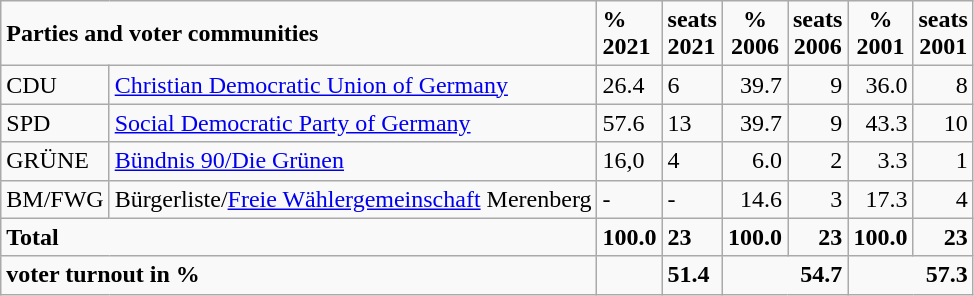<table class="wikitable">
<tr --  class="bgcolor5">
<td colspan="2"><strong>Parties and voter communities</strong></td>
<td><strong>%</strong><br><strong>2021</strong></td>
<td><strong>seats</strong><br><strong>2021</strong></td>
<td align="center"><strong>%<br>2006</strong></td>
<td align="center"><strong>seats<br>2006</strong></td>
<td align="center"><strong>%<br>2001</strong></td>
<td align="center"><strong>seats<br>2001</strong></td>
</tr>
<tr --->
<td>CDU</td>
<td><a href='#'>Christian Democratic Union of Germany</a></td>
<td>26.4</td>
<td>6</td>
<td align="right">39.7</td>
<td align="right">9</td>
<td align="right">36.0</td>
<td align="right">8</td>
</tr>
<tr --->
<td>SPD</td>
<td><a href='#'>Social Democratic Party of Germany</a></td>
<td>57.6</td>
<td>13</td>
<td align="right">39.7</td>
<td align="right">9</td>
<td align="right">43.3</td>
<td align="right">10</td>
</tr>
<tr --->
<td>GRÜNE</td>
<td><a href='#'>Bündnis 90/Die Grünen</a></td>
<td>16,0</td>
<td>4</td>
<td align="right">6.0</td>
<td align="right">2</td>
<td align="right">3.3</td>
<td align="right">1</td>
</tr>
<tr --->
<td>BM/FWG</td>
<td>Bürgerliste/<a href='#'>Freie Wählergemeinschaft</a> Merenberg</td>
<td>-</td>
<td>-</td>
<td align="right">14.6</td>
<td align="right">3</td>
<td align="right">17.3</td>
<td align="right">4</td>
</tr>
<tr --  class="bgcolor5">
<td colspan="2"><strong>Total</strong></td>
<td><strong>100.0</strong></td>
<td><strong>23</strong></td>
<td align="right"><strong>100.0</strong></td>
<td align="right"><strong>23</strong></td>
<td align="right"><strong>100.0</strong></td>
<td align="right"><strong>23</strong></td>
</tr>
<tr --  class="bgcolor5">
<td colspan="2"><strong>voter turnout in %</strong></td>
<td></td>
<td><strong>51.4</strong></td>
<td colspan="2" align="right"><strong>54.7</strong></td>
<td colspan="2" align="right"><strong>57.3</strong></td>
</tr>
</table>
